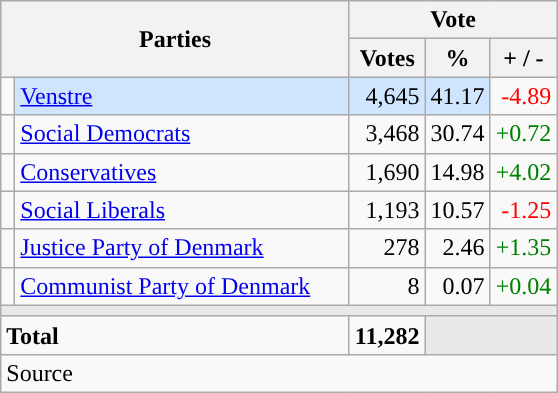<table class="wikitable" style="text-align:right;">
<tr>
<th style="text-align:centre;" rowspan="2" colspan="2" width="225">Parties</th>
<th colspan="3">Vote</th>
</tr>
<tr>
<th width="15">Votes</th>
<th width="15">%</th>
<th width="15">+ / -</th>
</tr>
<tr>
<td width="2" style="color:inherit;background:"></td>
<td bgcolor=#cfe5fe  align="left"><a href='#'>Venstre</a></td>
<td bgcolor=#cfe5fe>4,645</td>
<td bgcolor=#cfe5fe>41.17</td>
<td style=color:red;>-4.89</td>
</tr>
<tr>
<td width="2" style="color:inherit;background:"></td>
<td align="left"><a href='#'>Social Democrats</a></td>
<td>3,468</td>
<td>30.74</td>
<td style=color:green;>+0.72</td>
</tr>
<tr>
<td width="2" style="color:inherit;background:"></td>
<td align="left"><a href='#'>Conservatives</a></td>
<td>1,690</td>
<td>14.98</td>
<td style=color:green;>+4.02</td>
</tr>
<tr>
<td width="2" style="color:inherit;background:"></td>
<td align="left"><a href='#'>Social Liberals</a></td>
<td>1,193</td>
<td>10.57</td>
<td style=color:red;>-1.25</td>
</tr>
<tr>
<td width="2" style="color:inherit;background:"></td>
<td align="left"><a href='#'>Justice Party of Denmark</a></td>
<td>278</td>
<td>2.46</td>
<td style=color:green;>+1.35</td>
</tr>
<tr>
<td width="2" style="color:inherit;background:"></td>
<td align="left"><a href='#'>Communist Party of Denmark</a></td>
<td>8</td>
<td>0.07</td>
<td style=color:green;>+0.04</td>
</tr>
<tr>
<td colspan="7" bgcolor="#E9E9E9"></td>
</tr>
<tr>
<td align="left" colspan="2"><strong>Total</strong></td>
<td><strong>11,282</strong></td>
<td bgcolor="#E9E9E9" colspan="2"></td>
</tr>
<tr>
<td align="left" colspan="6">Source</td>
</tr>
</table>
